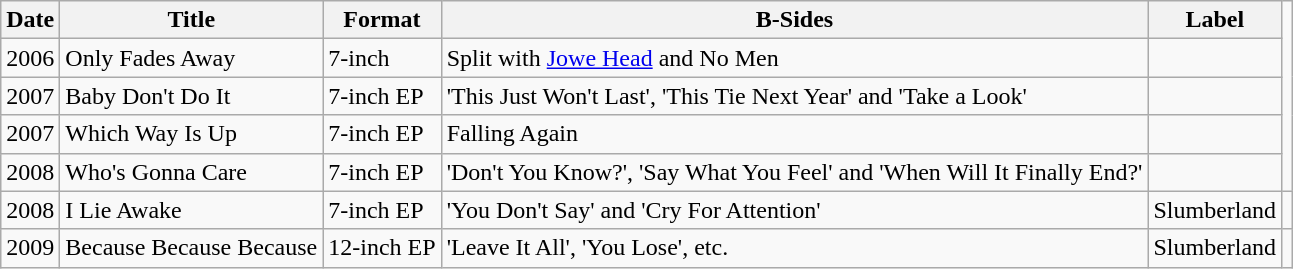<table class="wikitable">
<tr>
<th>Date</th>
<th>Title</th>
<th>Format</th>
<th>B-Sides</th>
<th>Label</th>
</tr>
<tr>
<td>2006</td>
<td>Only Fades Away</td>
<td>7-inch</td>
<td>Split with <a href='#'>Jowe Head</a> and No Men</td>
<td></td>
</tr>
<tr>
<td>2007</td>
<td>Baby Don't Do It</td>
<td>7-inch EP</td>
<td>'This Just Won't Last', 'This Tie Next Year' and 'Take a Look'</td>
<td></td>
</tr>
<tr>
<td>2007</td>
<td>Which Way Is Up</td>
<td>7-inch EP</td>
<td>Falling Again</td>
<td></td>
</tr>
<tr>
<td>2008</td>
<td>Who's Gonna Care</td>
<td>7-inch EP</td>
<td>'Don't You Know?', 'Say What You Feel' and 'When Will It Finally End?'</td>
<td></td>
</tr>
<tr>
<td>2008</td>
<td>I Lie Awake</td>
<td>7-inch EP</td>
<td>'You Don't Say' and 'Cry For Attention'</td>
<td>Slumberland</td>
<td></td>
</tr>
<tr>
<td>2009</td>
<td>Because Because Because</td>
<td>12-inch EP</td>
<td>'Leave It All', 'You Lose', etc.</td>
<td>Slumberland</td>
<td></td>
</tr>
</table>
